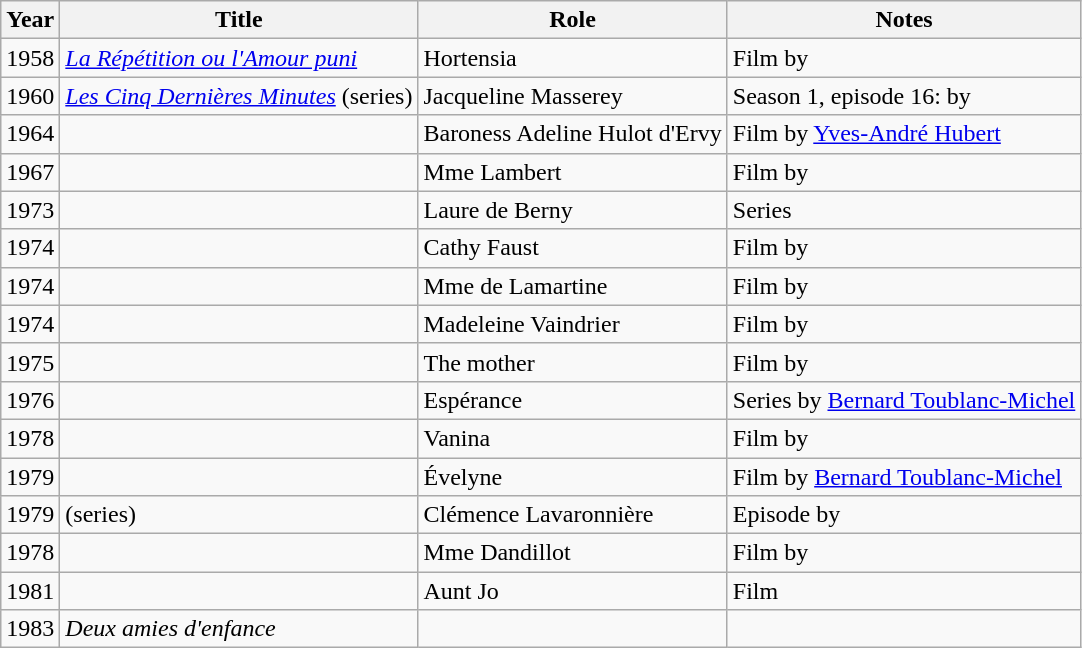<table class="wikitable">
<tr>
<th>Year</th>
<th>Title</th>
<th>Role</th>
<th>Notes</th>
</tr>
<tr>
<td>1958</td>
<td><em><a href='#'>La Répétition ou l'Amour puni</a></em></td>
<td>Hortensia</td>
<td>Film by </td>
</tr>
<tr>
<td>1960</td>
<td><em><a href='#'>Les Cinq Dernières Minutes</a></em> (series)</td>
<td>Jacqueline Masserey</td>
<td>Season 1, episode 16: <em></em> by </td>
</tr>
<tr>
<td>1964</td>
<td><em></em></td>
<td>Baroness Adeline Hulot d'Ervy</td>
<td>Film by <a href='#'>Yves-André Hubert</a></td>
</tr>
<tr>
<td>1967</td>
<td><em></em></td>
<td>Mme Lambert</td>
<td>Film by </td>
</tr>
<tr>
<td>1973</td>
<td><em></em></td>
<td>Laure de Berny</td>
<td>Series</td>
</tr>
<tr>
<td>1974</td>
<td><em></em></td>
<td>Cathy Faust</td>
<td>Film by </td>
</tr>
<tr>
<td>1974</td>
<td><em></em></td>
<td>Mme de Lamartine</td>
<td>Film by </td>
</tr>
<tr>
<td>1974</td>
<td><em></em></td>
<td>Madeleine Vaindrier</td>
<td>Film by </td>
</tr>
<tr>
<td>1975</td>
<td><em></em></td>
<td>The mother</td>
<td>Film by </td>
</tr>
<tr>
<td>1976</td>
<td><em></em></td>
<td>Espérance</td>
<td>Series by <a href='#'>Bernard Toublanc-Michel</a></td>
</tr>
<tr>
<td>1978</td>
<td><em></em></td>
<td>Vanina</td>
<td>Film by </td>
</tr>
<tr>
<td>1979</td>
<td><em></em></td>
<td>Évelyne</td>
<td>Film by <a href='#'>Bernard Toublanc-Michel</a></td>
</tr>
<tr>
<td>1979</td>
<td><em></em> (series)</td>
<td>Clémence Lavaronnière</td>
<td>Episode <em></em> by </td>
</tr>
<tr>
<td>1978</td>
<td><em></em></td>
<td>Mme Dandillot</td>
<td>Film by </td>
</tr>
<tr>
<td>1981</td>
<td><em></em></td>
<td>Aunt Jo</td>
<td>Film</td>
</tr>
<tr>
<td>1983</td>
<td><em>Deux amies d'enfance</em></td>
<td></td>
</tr>
</table>
